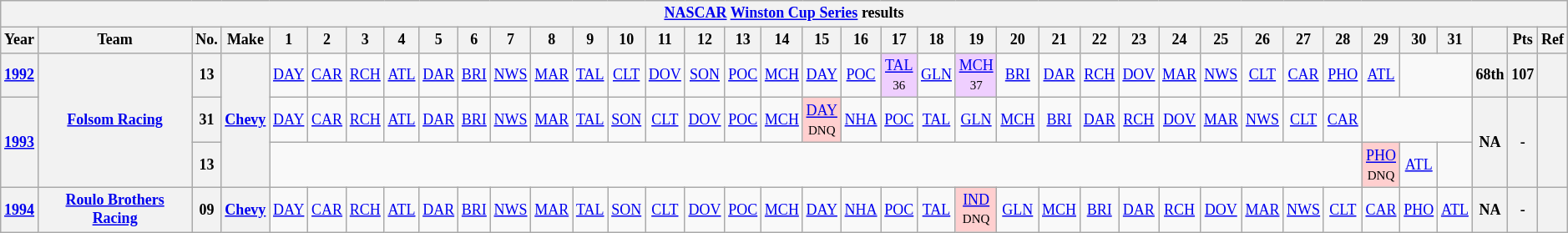<table class="wikitable" style="text-align:center; font-size:75%">
<tr>
<th colspan=45><a href='#'>NASCAR</a> <a href='#'>Winston Cup Series</a> results</th>
</tr>
<tr>
<th>Year</th>
<th>Team</th>
<th>No.</th>
<th>Make</th>
<th>1</th>
<th>2</th>
<th>3</th>
<th>4</th>
<th>5</th>
<th>6</th>
<th>7</th>
<th>8</th>
<th>9</th>
<th>10</th>
<th>11</th>
<th>12</th>
<th>13</th>
<th>14</th>
<th>15</th>
<th>16</th>
<th>17</th>
<th>18</th>
<th>19</th>
<th>20</th>
<th>21</th>
<th>22</th>
<th>23</th>
<th>24</th>
<th>25</th>
<th>26</th>
<th>27</th>
<th>28</th>
<th>29</th>
<th>30</th>
<th>31</th>
<th></th>
<th>Pts</th>
<th>Ref</th>
</tr>
<tr>
<th><a href='#'>1992</a></th>
<th rowspan=3><a href='#'>Folsom Racing</a></th>
<th>13</th>
<th rowspan=3><a href='#'>Chevy</a></th>
<td><a href='#'>DAY</a></td>
<td><a href='#'>CAR</a></td>
<td><a href='#'>RCH</a></td>
<td><a href='#'>ATL</a></td>
<td><a href='#'>DAR</a></td>
<td><a href='#'>BRI</a></td>
<td><a href='#'>NWS</a></td>
<td><a href='#'>MAR</a></td>
<td><a href='#'>TAL</a></td>
<td><a href='#'>CLT</a></td>
<td><a href='#'>DOV</a></td>
<td><a href='#'>SON</a></td>
<td><a href='#'>POC</a></td>
<td><a href='#'>MCH</a></td>
<td><a href='#'>DAY</a></td>
<td><a href='#'>POC</a></td>
<td style="background:#EFCFFF;"><a href='#'>TAL</a><br><small>36</small></td>
<td><a href='#'>GLN</a></td>
<td style="background:#EFCFFF;"><a href='#'>MCH</a><br><small>37</small></td>
<td><a href='#'>BRI</a></td>
<td><a href='#'>DAR</a></td>
<td><a href='#'>RCH</a></td>
<td><a href='#'>DOV</a></td>
<td><a href='#'>MAR</a></td>
<td><a href='#'>NWS</a></td>
<td><a href='#'>CLT</a></td>
<td><a href='#'>CAR</a></td>
<td><a href='#'>PHO</a></td>
<td><a href='#'>ATL</a></td>
<td colspan=2></td>
<th>68th</th>
<th>107</th>
<th></th>
</tr>
<tr>
<th rowspan=2><a href='#'>1993</a></th>
<th>31</th>
<td><a href='#'>DAY</a></td>
<td><a href='#'>CAR</a></td>
<td><a href='#'>RCH</a></td>
<td><a href='#'>ATL</a></td>
<td><a href='#'>DAR</a></td>
<td><a href='#'>BRI</a></td>
<td><a href='#'>NWS</a></td>
<td><a href='#'>MAR</a></td>
<td><a href='#'>TAL</a></td>
<td><a href='#'>SON</a></td>
<td><a href='#'>CLT</a></td>
<td><a href='#'>DOV</a></td>
<td><a href='#'>POC</a></td>
<td><a href='#'>MCH</a></td>
<td style="background:#FFCFCF;"><a href='#'>DAY</a><br><small>DNQ</small></td>
<td><a href='#'>NHA</a></td>
<td><a href='#'>POC</a></td>
<td><a href='#'>TAL</a></td>
<td><a href='#'>GLN</a></td>
<td><a href='#'>MCH</a></td>
<td><a href='#'>BRI</a></td>
<td><a href='#'>DAR</a></td>
<td><a href='#'>RCH</a></td>
<td><a href='#'>DOV</a></td>
<td><a href='#'>MAR</a></td>
<td><a href='#'>NWS</a></td>
<td><a href='#'>CLT</a></td>
<td><a href='#'>CAR</a></td>
<td colspan=3></td>
<th rowspan=2>NA</th>
<th rowspan=2>-</th>
<th rowspan=2></th>
</tr>
<tr>
<th>13</th>
<td colspan=28></td>
<td style="background:#FFCFCF;"><a href='#'>PHO</a><br><small>DNQ</small></td>
<td><a href='#'>ATL</a></td>
<td></td>
</tr>
<tr>
<th><a href='#'>1994</a></th>
<th><a href='#'>Roulo Brothers Racing</a></th>
<th>09</th>
<th><a href='#'>Chevy</a></th>
<td><a href='#'>DAY</a></td>
<td><a href='#'>CAR</a></td>
<td><a href='#'>RCH</a></td>
<td><a href='#'>ATL</a></td>
<td><a href='#'>DAR</a></td>
<td><a href='#'>BRI</a></td>
<td><a href='#'>NWS</a></td>
<td><a href='#'>MAR</a></td>
<td><a href='#'>TAL</a></td>
<td><a href='#'>SON</a></td>
<td><a href='#'>CLT</a></td>
<td><a href='#'>DOV</a></td>
<td><a href='#'>POC</a></td>
<td><a href='#'>MCH</a></td>
<td><a href='#'>DAY</a></td>
<td><a href='#'>NHA</a></td>
<td><a href='#'>POC</a></td>
<td><a href='#'>TAL</a></td>
<td style="background:#FFCFCF;"><a href='#'>IND</a><br><small>DNQ</small></td>
<td><a href='#'>GLN</a></td>
<td><a href='#'>MCH</a></td>
<td><a href='#'>BRI</a></td>
<td><a href='#'>DAR</a></td>
<td><a href='#'>RCH</a></td>
<td><a href='#'>DOV</a></td>
<td><a href='#'>MAR</a></td>
<td><a href='#'>NWS</a></td>
<td><a href='#'>CLT</a></td>
<td><a href='#'>CAR</a></td>
<td><a href='#'>PHO</a></td>
<td><a href='#'>ATL</a></td>
<th>NA</th>
<th>-</th>
<th></th>
</tr>
</table>
